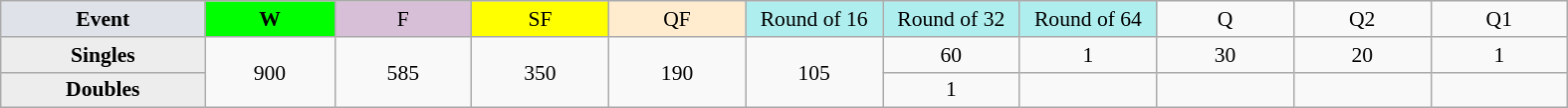<table class=wikitable style=font-size:90%;text-align:center>
<tr>
<td style="width:130px; background:#dfe2e9;"><strong>Event</strong></td>
<td style="width:80px; background:lime;"><strong>W</strong></td>
<td style="width:85px; background:thistle;">F</td>
<td style="width:85px; background:#ff0;">SF</td>
<td style="width:85px; background:#ffebcd;">QF</td>
<td style="width:85px; background:#afeeee;">Round of 16</td>
<td style="width:85px; background:#afeeee;">Round of 32</td>
<td style="width:85px; background:#afeeee;">Round of 64</td>
<td width=85>Q</td>
<td width=85>Q2</td>
<td width=85>Q1</td>
</tr>
<tr>
<th style="background:#ededed;">Singles</th>
<td rowspan=2>900</td>
<td rowspan=2>585</td>
<td rowspan=2>350</td>
<td rowspan=2>190</td>
<td rowspan=2>105</td>
<td>60</td>
<td>1</td>
<td>30</td>
<td>20</td>
<td>1</td>
</tr>
<tr>
<th style="background:#ededed;">Doubles</th>
<td>1</td>
<td></td>
<td></td>
<td></td>
<td></td>
</tr>
</table>
